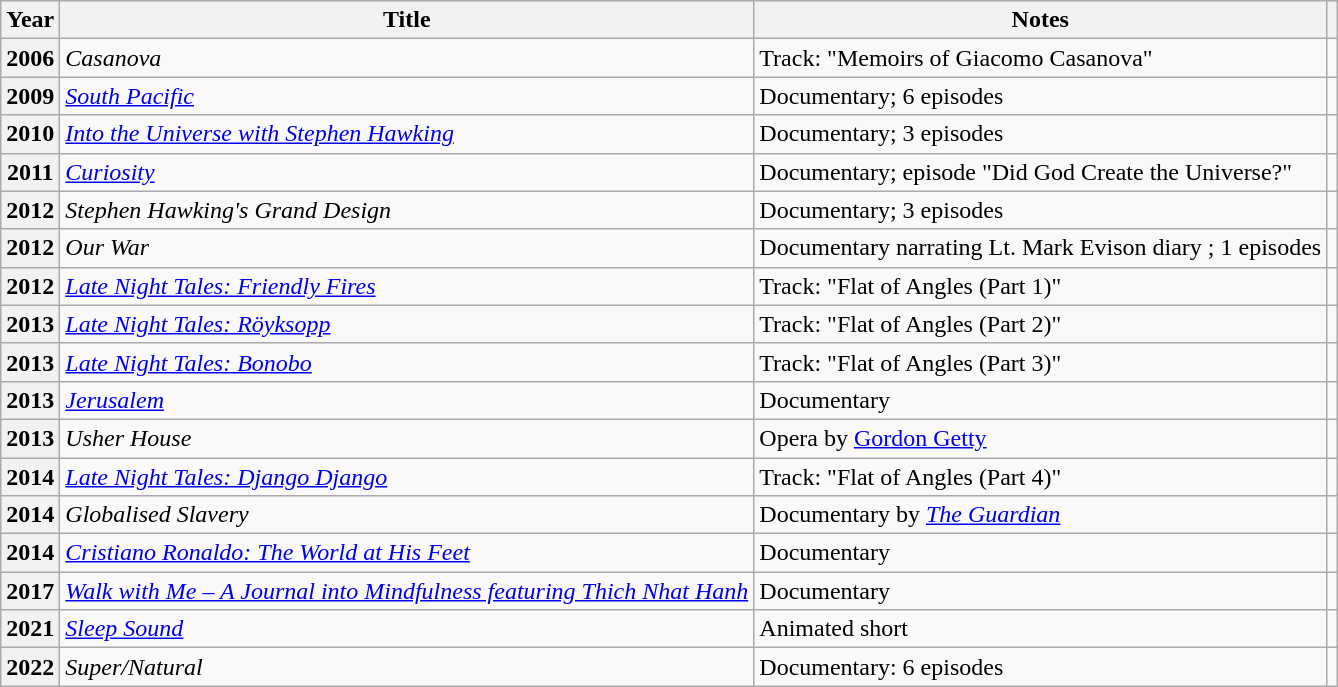<table class="wikitable plainrowheaders sortable" style="margin-right: 0;">
<tr>
<th scope="col">Year</th>
<th scope="col">Title</th>
<th scope="col" class="unsortable">Notes</th>
<th scope="col" class="unsortable"></th>
</tr>
<tr>
<th scope="row">2006</th>
<td><em>Casanova</em></td>
<td>Track: "Memoirs of Giacomo Casanova"</td>
<td style="text-align: center;"></td>
</tr>
<tr>
<th scope="row">2009</th>
<td><em><a href='#'>South Pacific</a></em></td>
<td>Documentary; 6 episodes</td>
<td style="text-align: center;"></td>
</tr>
<tr>
<th scope="row">2010</th>
<td><em><a href='#'>Into the Universe with Stephen Hawking</a></em></td>
<td>Documentary; 3 episodes</td>
<td style="text-align: center;"></td>
</tr>
<tr>
<th scope="row">2011</th>
<td><em><a href='#'>Curiosity</a></em></td>
<td>Documentary; episode "Did God Create the Universe?"</td>
<td style="text-align: center;"></td>
</tr>
<tr>
<th scope="row">2012</th>
<td><em>Stephen Hawking's Grand Design</em></td>
<td>Documentary; 3 episodes</td>
<td style="text-align: center;"></td>
</tr>
<tr>
<th scope="row">2012</th>
<td><em>Our War</em></td>
<td>Documentary narrating Lt. Mark Evison diary ; 1 episodes</td>
<td></td>
</tr>
<tr>
<th scope="row">2012</th>
<td><em><a href='#'>Late Night Tales: Friendly Fires</a></em></td>
<td>Track: "Flat of Angles (Part 1)"</td>
<td style="text-align: center;"></td>
</tr>
<tr>
<th scope="row">2013</th>
<td><em><a href='#'>Late Night Tales: Röyksopp</a></em></td>
<td>Track: "Flat of Angles (Part 2)"</td>
<td style="text-align: center;"></td>
</tr>
<tr>
<th scope="row">2013</th>
<td><em><a href='#'>Late Night Tales: Bonobo</a></em></td>
<td>Track: "Flat of Angles (Part 3)"</td>
<td style="text-align: center;"></td>
</tr>
<tr>
<th scope="row">2013</th>
<td><em><a href='#'>Jerusalem</a></em></td>
<td>Documentary</td>
<td style="text-align: center;"></td>
</tr>
<tr>
<th scope="row">2013</th>
<td><em>Usher House</em></td>
<td>Opera by <a href='#'>Gordon Getty</a></td>
<td style="text-align: center;"></td>
</tr>
<tr>
<th scope="row">2014</th>
<td><em><a href='#'>Late Night Tales: Django Django</a></em></td>
<td>Track: "Flat of Angles (Part 4)"</td>
<td style="text-align: center;"></td>
</tr>
<tr>
<th scope="row">2014</th>
<td><em>Globalised Slavery</em></td>
<td>Documentary by <em><a href='#'>The Guardian</a></em></td>
<td style="text-align: center;"></td>
</tr>
<tr>
<th scope="row">2014</th>
<td><em><a href='#'>Cristiano Ronaldo: The World at His Feet</a></em></td>
<td>Documentary</td>
<td style="text-align: center;"></td>
</tr>
<tr>
<th scope="row">2017</th>
<td><em><a href='#'>Walk with Me – A Journal into Mindfulness featuring Thich Nhat Hanh</a></em></td>
<td>Documentary</td>
<td style="text-align: center;"></td>
</tr>
<tr>
<th scope="row">2021</th>
<td><em><a href='#'>Sleep Sound</a></em></td>
<td>Animated short</td>
<td></td>
</tr>
<tr>
<th scope="row">2022</th>
<td><em>Super/Natural</em></td>
<td>Documentary: 6 episodes</td>
<td></td>
</tr>
</table>
